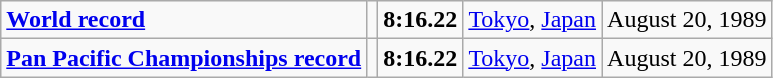<table class="wikitable">
<tr>
<td><strong><a href='#'>World record</a></strong></td>
<td></td>
<td><strong>8:16.22</strong></td>
<td><a href='#'>Tokyo</a>, <a href='#'>Japan</a></td>
<td>August 20, 1989</td>
</tr>
<tr>
<td><strong><a href='#'>Pan Pacific Championships record</a></strong></td>
<td></td>
<td><strong>8:16.22</strong></td>
<td><a href='#'>Tokyo</a>, <a href='#'>Japan</a></td>
<td>August 20, 1989</td>
</tr>
</table>
